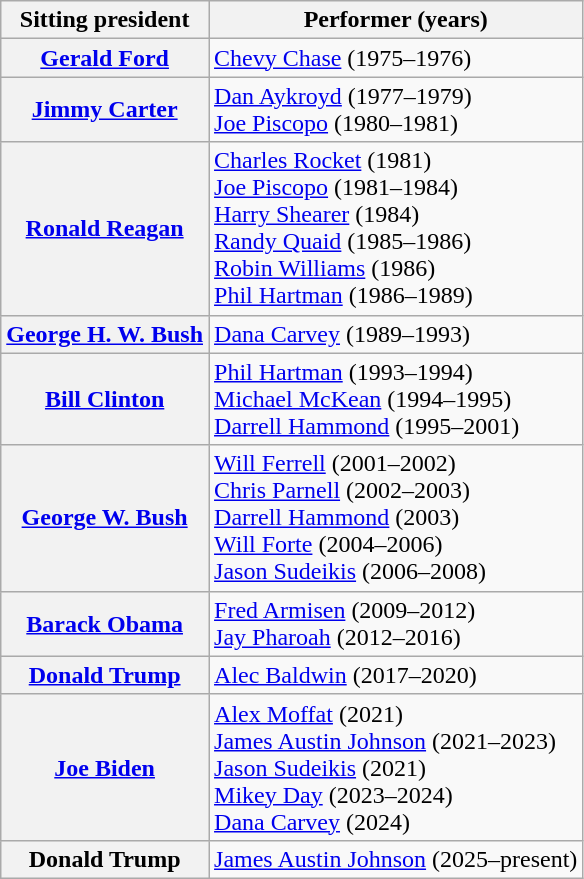<table class="wikitable floatright">
<tr>
<th scope="col">Sitting president</th>
<th scope="col">Performer (years)</th>
</tr>
<tr>
<th scope="row"><a href='#'>Gerald Ford</a></th>
<td><a href='#'>Chevy Chase</a> (1975–1976)</td>
</tr>
<tr>
<th scope="row"><a href='#'>Jimmy Carter</a></th>
<td><a href='#'>Dan Aykroyd</a> (1977–1979)<br><a href='#'>Joe Piscopo</a> (1980–1981)</td>
</tr>
<tr>
<th scope="row"><a href='#'>Ronald Reagan</a></th>
<td><a href='#'>Charles Rocket</a> (1981)<br><a href='#'>Joe Piscopo</a> (1981–1984)<br><a href='#'>Harry Shearer</a> (1984)<br><a href='#'>Randy Quaid</a> (1985–1986)<br><a href='#'>Robin Williams</a> (1986)<br><a href='#'>Phil Hartman</a> (1986–1989)</td>
</tr>
<tr>
<th scope="row"><a href='#'>George H. W. Bush</a></th>
<td><a href='#'>Dana Carvey</a> (1989–1993)</td>
</tr>
<tr>
<th scope="row"><a href='#'>Bill Clinton</a></th>
<td><a href='#'>Phil Hartman</a> (1993–1994)<br><a href='#'>Michael McKean</a> (1994–1995)<br><a href='#'>Darrell Hammond</a> (1995–2001)</td>
</tr>
<tr>
<th scope="row"><a href='#'>George W. Bush</a></th>
<td><a href='#'>Will Ferrell</a> (2001–2002)<br><a href='#'>Chris Parnell</a> (2002–2003)<br><a href='#'>Darrell Hammond</a> (2003)<br><a href='#'>Will Forte</a> (2004–2006)<br><a href='#'>Jason Sudeikis</a> (2006–2008)</td>
</tr>
<tr>
<th scope="row"><a href='#'>Barack Obama</a></th>
<td><a href='#'>Fred Armisen</a> (2009–2012)<br><a href='#'>Jay Pharoah</a> (2012–2016)</td>
</tr>
<tr>
<th scope="row"><a href='#'>Donald Trump</a></th>
<td><a href='#'>Alec Baldwin</a> (2017–2020)<br></td>
</tr>
<tr>
<th scope="row"><a href='#'>Joe Biden</a><br></th>
<td><a href='#'>Alex Moffat</a> (2021)<br><a href='#'>James Austin Johnson</a> (2021–2023)<br><a href='#'>Jason Sudeikis</a> (2021)<br><a href='#'>Mikey Day</a> (2023–2024)<br><a href='#'>Dana Carvey</a> (2024)</td>
</tr>
<tr>
<th scope="row">Donald Trump</th>
<td><a href='#'>James Austin Johnson</a> (2025–present)</td>
</tr>
</table>
